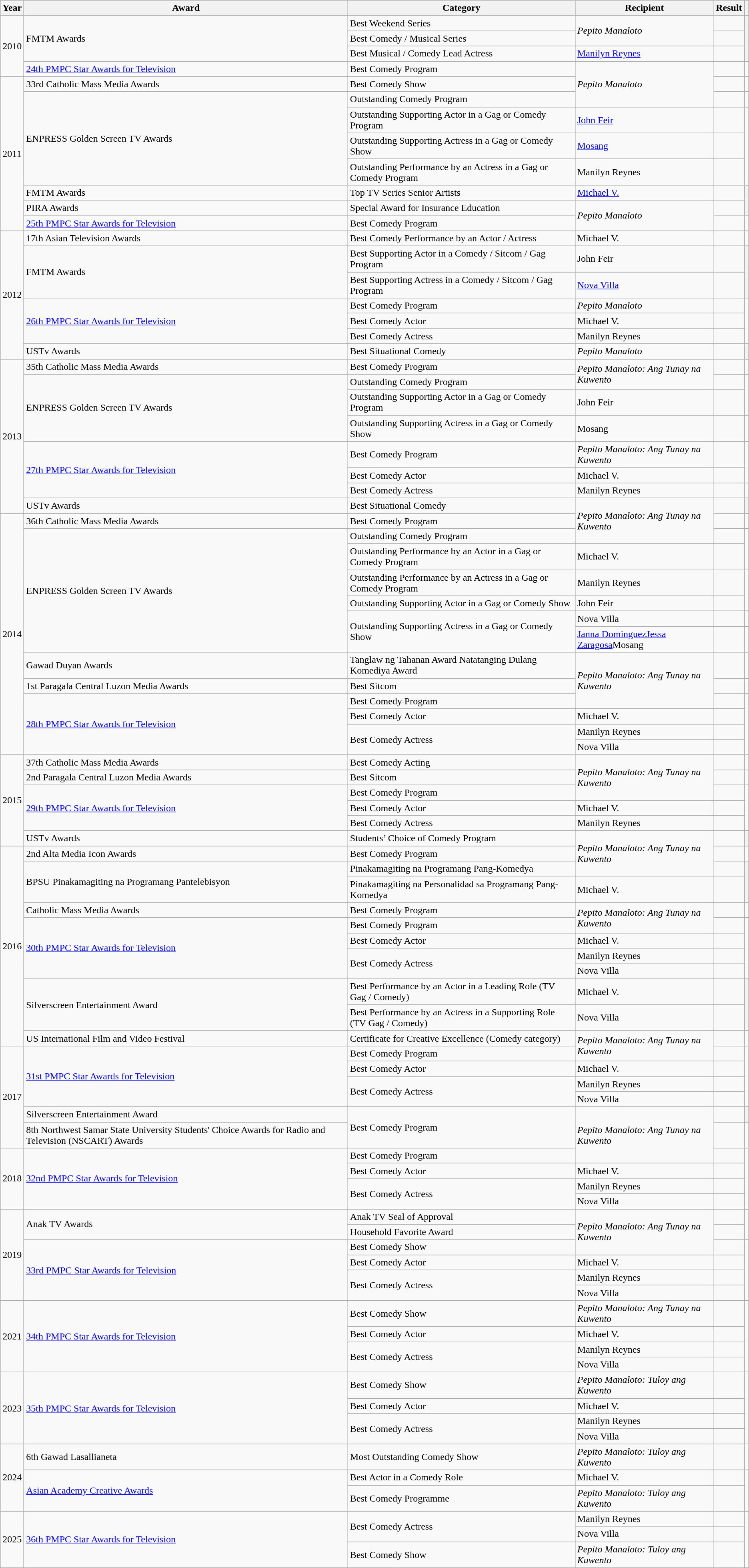<table class="wikitable">
<tr>
<th>Year</th>
<th>Award</th>
<th>Category</th>
<th>Recipient</th>
<th>Result</th>
<th></th>
</tr>
<tr>
<td rowspan=4>2010</td>
<td rowspan=3>FMTM Awards</td>
<td>Best Weekend Series</td>
<td rowspan=2><em>Pepito Manaloto</em></td>
<td></td>
<th rowspan=3></th>
</tr>
<tr>
<td>Best Comedy / Musical Series</td>
<td></td>
</tr>
<tr>
<td>Best Musical / Comedy Lead Actress</td>
<td><a href='#'>Manilyn Reynes</a></td>
<td></td>
</tr>
<tr>
<td><a href='#'>24th PMPC Star Awards for Television</a></td>
<td>Best Comedy Program</td>
<td rowspan=3><em>Pepito Manaloto</em></td>
<td></td>
<td></td>
</tr>
<tr>
<td rowspan=8>2011</td>
<td>33rd Catholic Mass Media Awards</td>
<td>Best Comedy Show</td>
<td></td>
<td></td>
</tr>
<tr>
<td rowspan=4>ENPRESS Golden Screen TV Awards</td>
<td>Outstanding Comedy Program</td>
<td></td>
<td></td>
</tr>
<tr>
<td>Outstanding Supporting Actor in a Gag or Comedy Program</td>
<td><a href='#'>John Feir</a></td>
<td></td>
<td rowspan=3></td>
</tr>
<tr>
<td>Outstanding Supporting Actress in a Gag or Comedy Show</td>
<td><a href='#'>Mosang</a></td>
<td></td>
</tr>
<tr>
<td>Outstanding Performance by an Actress in a Gag or Comedy Program</td>
<td>Manilyn Reynes</td>
<td></td>
</tr>
<tr>
<td>FMTM Awards</td>
<td>Top TV Series Senior Artists</td>
<td><a href='#'>Michael V.</a></td>
<td></td>
<th rowspan=2></th>
</tr>
<tr>
<td>PIRA Awards</td>
<td>Special Award for Insurance Education</td>
<td rowspan=2><em>Pepito Manaloto</em></td>
<td></td>
</tr>
<tr>
<td><a href='#'>25th PMPC Star Awards for Television</a></td>
<td>Best Comedy Program</td>
<td></td>
<td></td>
</tr>
<tr>
<td rowspan=7>2012</td>
<td>17th Asian Television Awards</td>
<td>Best Comedy Performance by an Actor / Actress</td>
<td>Michael V.</td>
<td></td>
<td></td>
</tr>
<tr>
<td rowspan=2>FMTM Awards</td>
<td>Best Supporting Actor in a Comedy / Sitcom / Gag Program</td>
<td>John Feir</td>
<td></td>
<th rowspan=2></th>
</tr>
<tr>
<td>Best Supporting Actress in a Comedy / Sitcom / Gag Program</td>
<td><a href='#'>Nova Villa</a></td>
<td></td>
</tr>
<tr>
<td rowspan=3><a href='#'>26th PMPC Star Awards for Television</a></td>
<td>Best Comedy Program</td>
<td><em>Pepito Manaloto</em></td>
<td></td>
<td rowspan=3></td>
</tr>
<tr>
<td>Best Comedy Actor</td>
<td>Michael V.</td>
<td></td>
</tr>
<tr>
<td>Best Comedy Actress</td>
<td>Manilyn Reynes</td>
<td></td>
</tr>
<tr>
<td>USTv Awards</td>
<td>Best Situational Comedy</td>
<td><em>Pepito Manaloto</em></td>
<td></td>
<th></th>
</tr>
<tr>
<td rowspan=8>2013</td>
<td>35th Catholic Mass Media Awards</td>
<td>Best Comedy Program</td>
<td rowspan=2><em>Pepito Manaloto: Ang Tunay na Kuwento</em></td>
<td></td>
<td></td>
</tr>
<tr>
<td rowspan=3>ENPRESS Golden Screen TV Awards</td>
<td>Outstanding Comedy Program</td>
<td></td>
<td rowspan=2></td>
</tr>
<tr>
<td>Outstanding Supporting Actor in a Gag or Comedy Program</td>
<td>John Feir</td>
<td></td>
</tr>
<tr>
<td>Outstanding Supporting Actress in a Gag or Comedy Show</td>
<td>Mosang</td>
<td></td>
<td></td>
</tr>
<tr>
<td rowspan=3><a href='#'>27th PMPC Star Awards for Television</a></td>
<td>Best Comedy Program</td>
<td><em>Pepito Manaloto: Ang Tunay na Kuwento</em></td>
<td></td>
<td rowspan=2></td>
</tr>
<tr>
<td>Best Comedy Actor</td>
<td>Michael V.</td>
<td></td>
</tr>
<tr>
<td>Best Comedy Actress</td>
<td>Manilyn Reynes</td>
<td></td>
<td></td>
</tr>
<tr>
<td>USTv Awards</td>
<td>Best Situational Comedy</td>
<td rowspan=3><em>Pepito Manaloto: Ang Tunay na Kuwento</em></td>
<td></td>
<th></th>
</tr>
<tr>
<td rowspan=13>2014</td>
<td>36th Catholic Mass Media Awards</td>
<td>Best Comedy Program</td>
<td></td>
<td></td>
</tr>
<tr>
<td rowspan=6>ENPRESS Golden Screen TV Awards</td>
<td>Outstanding Comedy Program</td>
<td></td>
<td rowspan=2></td>
</tr>
<tr>
<td>Outstanding Performance by an Actor in a Gag or Comedy Program</td>
<td>Michael V.</td>
<td></td>
</tr>
<tr>
<td>Outstanding Performance by an Actress in a Gag or Comedy Program</td>
<td>Manilyn Reynes</td>
<td></td>
<td rowspan=2></td>
</tr>
<tr>
<td>Outstanding Supporting Actor in a Gag or Comedy Show</td>
<td>John Feir</td>
<td></td>
</tr>
<tr>
<td rowspan=2>Outstanding Supporting Actress in a Gag or Comedy Show</td>
<td>Nova Villa</td>
<td></td>
<td></td>
</tr>
<tr>
<td><a href='#'>Janna Dominguez</a><a href='#'>Jessa Zaragosa</a>Mosang</td>
<td></td>
<td></td>
</tr>
<tr>
<td>Gawad Duyan Awards</td>
<td>Tanglaw ng Tahanan Award Natatanging Dulang Komediya Award</td>
<td rowspan=3><em>Pepito Manaloto: Ang Tunay na Kuwento</em></td>
<td></td>
<td></td>
</tr>
<tr>
<td>1st Paragala Central Luzon Media Awards</td>
<td>Best Sitcom</td>
<td></td>
<td></td>
</tr>
<tr>
<td rowspan=4><a href='#'>28th PMPC Star Awards for Television</a></td>
<td>Best Comedy Program</td>
<td></td>
<td rowspan=4></td>
</tr>
<tr>
<td>Best Comedy Actor</td>
<td>Michael V.</td>
<td></td>
</tr>
<tr>
<td rowspan=2>Best Comedy Actress</td>
<td>Manilyn Reynes</td>
<td></td>
</tr>
<tr>
<td>Nova Villa</td>
<td></td>
</tr>
<tr>
<td rowspan=6>2015</td>
<td>37th Catholic Mass Media Awards</td>
<td>Best Comedy Acting</td>
<td rowspan=3><em>Pepito Manaloto: Ang Tunay na Kuwento</em></td>
<td></td>
<td></td>
</tr>
<tr>
<td>2nd Paragala Central Luzon Media Awards</td>
<td>Best Sitcom</td>
<td></td>
<td></td>
</tr>
<tr>
<td rowspan=3><a href='#'>29th PMPC Star Awards for Television</a></td>
<td>Best Comedy Program</td>
<td></td>
<td rowspan=3></td>
</tr>
<tr>
<td>Best Comedy Actor</td>
<td>Michael V.</td>
<td></td>
</tr>
<tr>
<td>Best Comedy Actress</td>
<td>Manilyn Reynes</td>
<td></td>
</tr>
<tr>
<td>USTv Awards</td>
<td>Students’ Choice of Comedy Program</td>
<td rowspan=3><em>Pepito Manaloto: Ang Tunay na Kuwento</em></td>
<td></td>
<th></th>
</tr>
<tr>
<td rowspan=11>2016</td>
<td>2nd Alta Media Icon Awards</td>
<td>Best Comedy Program</td>
<td></td>
<td></td>
</tr>
<tr>
<td rowspan=2>BPSU Pinakamagiting na Programang Pantelebisyon</td>
<td>Pinakamagiting na Programang Pang-Komedya</td>
<td></td>
<th rowspan=2></th>
</tr>
<tr>
<td>Pinakamagiting na Personalidad sa Programang Pang-Komedya</td>
<td>Michael V.</td>
<td></td>
</tr>
<tr>
<td>Catholic Mass Media Awards</td>
<td>Best Comedy Program</td>
<td rowspan=2><em>Pepito Manaloto: Ang Tunay na Kuwento</em></td>
<td></td>
<td></td>
</tr>
<tr>
<td rowspan=4><a href='#'>30th PMPC Star Awards for Television</a></td>
<td>Best Comedy Program</td>
<td></td>
<td rowspan=4></td>
</tr>
<tr>
<td>Best Comedy Actor</td>
<td>Michael V.</td>
<td></td>
</tr>
<tr>
<td rowspan=2>Best Comedy Actress</td>
<td>Manilyn Reynes</td>
<td></td>
</tr>
<tr>
<td>Nova Villa</td>
<td></td>
</tr>
<tr>
<td rowspan=2>Silverscreen Entertainment Award</td>
<td>Best Performance by an Actor in a Leading Role (TV Gag / Comedy)</td>
<td>Michael V.</td>
<td></td>
<th rowspan=2></th>
</tr>
<tr>
<td>Best Performance by an Actress in a Supporting Role (TV Gag / Comedy)</td>
<td>Nova Villa</td>
<td></td>
</tr>
<tr>
<td>US International Film and Video Festival</td>
<td>Certificate for Creative Excellence (Comedy category)</td>
<td rowspan=2><em>Pepito Manaloto: Ang Tunay na Kuwento</em></td>
<td></td>
<td></td>
</tr>
<tr>
<td rowspan=6>2017</td>
<td rowspan=4><a href='#'>31st PMPC Star Awards for Television</a></td>
<td>Best Comedy Program</td>
<td></td>
<td rowspan=4></td>
</tr>
<tr>
<td>Best Comedy Actor</td>
<td>Michael V.</td>
<td></td>
</tr>
<tr>
<td rowspan=2>Best Comedy Actress</td>
<td>Manilyn Reynes</td>
<td></td>
</tr>
<tr>
<td>Nova Villa</td>
<td></td>
</tr>
<tr>
<td>Silverscreen Entertainment Award</td>
<td rowspan=2>Best Comedy Program</td>
<td rowspan=3><em>Pepito Manaloto: Ang Tunay na Kuwento</em></td>
<td></td>
<th></th>
</tr>
<tr>
<td>8th Northwest Samar State University Students' Choice Awards for Radio and Television (NSCART) Awards</td>
<td></td>
<td></td>
</tr>
<tr>
<td rowspan=4>2018</td>
<td rowspan=4><a href='#'>32nd PMPC Star Awards for Television</a></td>
<td>Best Comedy Program</td>
<td></td>
<td rowspan=4></td>
</tr>
<tr>
<td>Best Comedy Actor</td>
<td>Michael V.</td>
<td></td>
</tr>
<tr>
<td rowspan=2>Best Comedy Actress</td>
<td>Manilyn Reynes</td>
<td></td>
</tr>
<tr>
<td>Nova Villa</td>
<td></td>
</tr>
<tr>
<td rowspan=6>2019</td>
<td rowspan=2>Anak TV Awards</td>
<td>Anak TV Seal of Approval</td>
<td rowspan=3><em>Pepito Manaloto: Ang Tunay na Kuwento</em></td>
<td></td>
<td rowspan=2></td>
</tr>
<tr>
<td>Household Favorite Award</td>
<td></td>
</tr>
<tr>
<td rowspan=4><a href='#'>33rd PMPC Star Awards for Television</a></td>
<td>Best Comedy Show</td>
<td></td>
<td rowspan=4></td>
</tr>
<tr>
<td>Best Comedy Actor</td>
<td>Michael V.</td>
<td></td>
</tr>
<tr>
<td rowspan=2>Best Comedy Actress</td>
<td>Manilyn Reynes</td>
<td></td>
</tr>
<tr>
<td>Nova Villa</td>
<td></td>
</tr>
<tr>
<td rowspan=4>2021</td>
<td rowspan=4><a href='#'>34th PMPC Star Awards for Television</a></td>
<td>Best Comedy Show</td>
<td><em>Pepito Manaloto: Ang Tunay na Kuwento</em></td>
<td></td>
<td rowspan=4></td>
</tr>
<tr>
<td>Best Comedy Actor</td>
<td>Michael V.</td>
<td></td>
</tr>
<tr>
<td rowspan=2>Best Comedy Actress</td>
<td>Manilyn Reynes</td>
<td></td>
</tr>
<tr>
<td>Nova Villa</td>
<td></td>
</tr>
<tr>
<td rowspan=4>2023</td>
<td rowspan=4><a href='#'>35th PMPC Star Awards for Television</a></td>
<td>Best Comedy Show</td>
<td><em>Pepito Manaloto: Tuloy ang Kuwento</em></td>
<td></td>
<td rowspan=4></td>
</tr>
<tr>
<td>Best Comedy Actor</td>
<td>Michael V.</td>
<td></td>
</tr>
<tr>
<td rowspan=2>Best Comedy Actress</td>
<td>Manilyn Reynes</td>
<td></td>
</tr>
<tr>
<td>Nova Villa</td>
<td></td>
</tr>
<tr>
<td rowspan=3>2024</td>
<td>6th Gawad Lasallianeta</td>
<td>Most Outstanding Comedy Show</td>
<td><em>Pepito Manaloto: Tuloy ang Kuwento</em></td>
<td></td>
<td></td>
</tr>
<tr>
<td rowspan=2><a href='#'>Asian Academy Creative Awards</a></td>
<td>Best Actor in a Comedy Role</td>
<td>Michael V.</td>
<td></td>
<td rowspan=2></td>
</tr>
<tr>
<td>Best Comedy Programme</td>
<td><em>Pepito Manaloto: Tuloy ang Kuwento</em></td>
<td></td>
</tr>
<tr>
<td rowspan=3>2025</td>
<td rowspan=3><a href='#'>36th PMPC Star Awards for Television</a></td>
<td rowspan=2>Best Comedy Actress</td>
<td>Manilyn Reynes</td>
<td></td>
<td rowspan=3></td>
</tr>
<tr>
<td>Nova Villa</td>
<td></td>
</tr>
<tr>
<td>Best Comedy Show</td>
<td><em>Pepito Manaloto: Tuloy ang Kuwento</em></td>
<td></td>
</tr>
</table>
